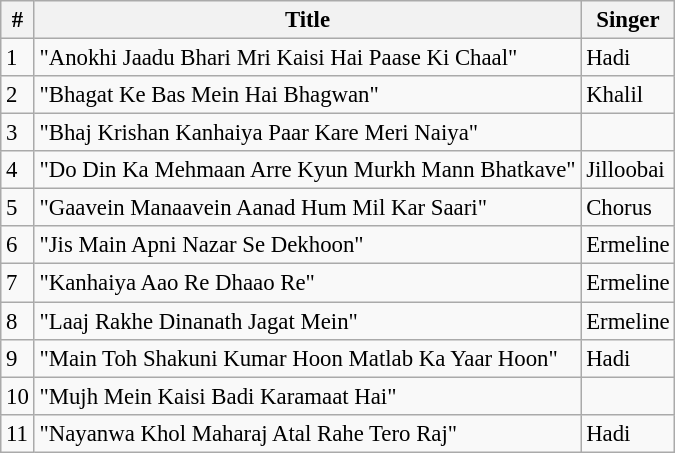<table class="wikitable" style="font-size:95%;">
<tr>
<th>#</th>
<th>Title</th>
<th>Singer</th>
</tr>
<tr>
<td>1</td>
<td>"Anokhi Jaadu Bhari Mri Kaisi Hai Paase Ki Chaal"</td>
<td>Hadi</td>
</tr>
<tr>
<td>2</td>
<td>"Bhagat Ke Bas Mein Hai Bhagwan"</td>
<td>Khalil</td>
</tr>
<tr>
<td>3</td>
<td>"Bhaj Krishan Kanhaiya Paar Kare Meri Naiya"</td>
<td></td>
</tr>
<tr>
<td>4</td>
<td>"Do Din Ka Mehmaan Arre Kyun Murkh Mann Bhatkave"</td>
<td>Jilloobai</td>
</tr>
<tr>
<td>5</td>
<td>"Gaavein Manaavein Aanad Hum Mil Kar Saari"</td>
<td>Chorus</td>
</tr>
<tr>
<td>6</td>
<td>"Jis Main Apni Nazar Se Dekhoon"</td>
<td>Ermeline</td>
</tr>
<tr>
<td>7</td>
<td>"Kanhaiya Aao Re Dhaao Re"</td>
<td>Ermeline</td>
</tr>
<tr>
<td>8</td>
<td>"Laaj Rakhe Dinanath Jagat Mein"</td>
<td>Ermeline</td>
</tr>
<tr>
<td>9</td>
<td>"Main Toh Shakuni Kumar Hoon Matlab Ka Yaar Hoon"</td>
<td>Hadi</td>
</tr>
<tr>
<td>10</td>
<td>"Mujh Mein Kaisi Badi Karamaat Hai"</td>
<td></td>
</tr>
<tr>
<td>11</td>
<td>"Nayanwa Khol Maharaj Atal Rahe Tero Raj"</td>
<td>Hadi</td>
</tr>
</table>
